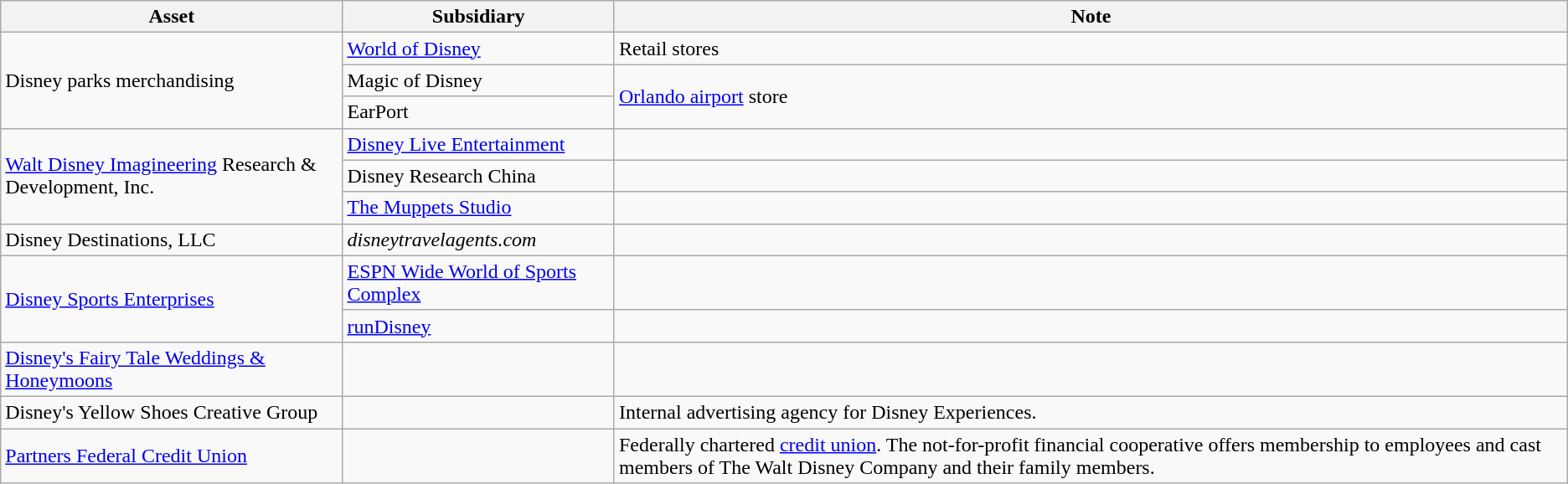<table class="wikitable">
<tr>
<th>Asset</th>
<th>Subsidiary</th>
<th>Note</th>
</tr>
<tr>
<td rowspan="3">Disney parks merchandising</td>
<td><a href='#'>World of Disney</a></td>
<td>Retail stores</td>
</tr>
<tr>
<td>Magic of Disney</td>
<td rowspan="2"><a href='#'>Orlando airport</a> store</td>
</tr>
<tr>
<td>EarPort</td>
</tr>
<tr>
<td rowspan="3"><a href='#'>Walt Disney Imagineering</a> Research & Development, Inc.</td>
<td><a href='#'>Disney Live Entertainment</a></td>
<td></td>
</tr>
<tr>
<td>Disney Research China</td>
<td></td>
</tr>
<tr>
<td><a href='#'>The Muppets Studio</a></td>
<td></td>
</tr>
<tr>
<td>Disney Destinations, LLC</td>
<td><em>disneytravelagents.com</em></td>
<td></td>
</tr>
<tr>
<td rowspan="2"><a href='#'>Disney Sports Enterprises</a></td>
<td><a href='#'>ESPN Wide World of Sports Complex</a></td>
<td></td>
</tr>
<tr>
<td><a href='#'>runDisney</a></td>
<td></td>
</tr>
<tr>
<td><a href='#'>Disney's Fairy Tale Weddings & Honeymoons</a></td>
<td></td>
<td></td>
</tr>
<tr>
<td>Disney's Yellow Shoes Creative Group</td>
<td></td>
<td>Internal advertising agency for Disney Experiences.</td>
</tr>
<tr>
<td><a href='#'>Partners Federal Credit Union</a></td>
<td></td>
<td>Federally chartered <a href='#'>credit union</a>. The not-for-profit financial cooperative offers membership to employees and cast members of The Walt Disney Company and their family members.</td>
</tr>
</table>
